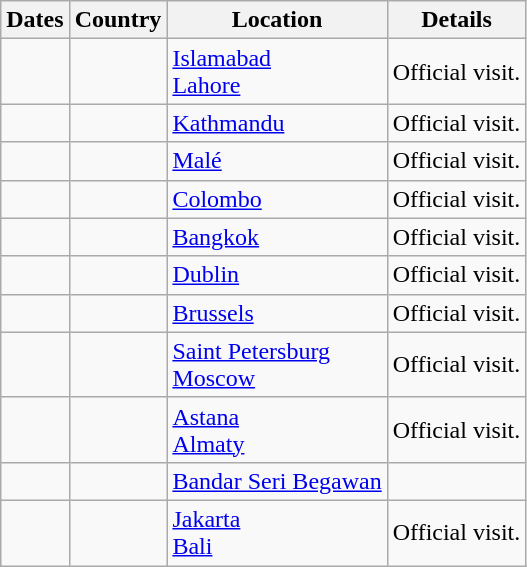<table class="wikitable sortable mw-collapsible">
<tr>
<th scope=col>Dates</th>
<th scope=col>Country</th>
<th scope=col>Location</th>
<th scope=col>Details</th>
</tr>
<tr>
<td></td>
<td></td>
<td><a href='#'>Islamabad</a><br><a href='#'>Lahore</a></td>
<td>Official visit.</td>
</tr>
<tr>
<td></td>
<td></td>
<td><a href='#'>Kathmandu</a></td>
<td>Official visit.</td>
</tr>
<tr>
<td></td>
<td></td>
<td><a href='#'>Malé</a></td>
<td>Official visit.</td>
</tr>
<tr>
<td></td>
<td></td>
<td><a href='#'>Colombo</a></td>
<td>Official visit.</td>
</tr>
<tr>
<td></td>
<td></td>
<td><a href='#'>Bangkok</a></td>
<td>Official visit.</td>
</tr>
<tr>
<td></td>
<td></td>
<td><a href='#'>Dublin</a></td>
<td>Official visit.</td>
</tr>
<tr>
<td></td>
<td></td>
<td><a href='#'>Brussels</a></td>
<td>Official visit.</td>
</tr>
<tr>
<td></td>
<td></td>
<td><a href='#'>Saint Petersburg</a><br><a href='#'>Moscow</a></td>
<td>Official visit.</td>
</tr>
<tr>
<td></td>
<td></td>
<td><a href='#'>Astana</a><br><a href='#'>Almaty</a></td>
<td>Official visit.</td>
</tr>
<tr>
<td></td>
<td></td>
<td><a href='#'>Bandar Seri Begawan</a></td>
<td></td>
</tr>
<tr>
<td></td>
<td></td>
<td><a href='#'>Jakarta</a><br><a href='#'>Bali</a></td>
<td>Official visit.</td>
</tr>
</table>
